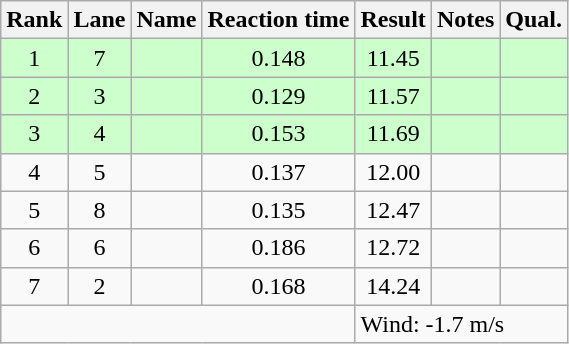<table class="wikitable sortable" style="text-align:center">
<tr>
<th>Rank</th>
<th>Lane</th>
<th>Name</th>
<th>Reaction time</th>
<th>Result</th>
<th>Notes</th>
<th>Qual.</th>
</tr>
<tr bgcolor=ccffcc>
<td>1</td>
<td>7</td>
<td align="left"></td>
<td>0.148</td>
<td>11.45</td>
<td></td>
<td></td>
</tr>
<tr bgcolor=ccffcc>
<td>2</td>
<td>3</td>
<td align="left"></td>
<td>0.129</td>
<td>11.57</td>
<td></td>
<td></td>
</tr>
<tr bgcolor=ccffcc>
<td>3</td>
<td>4</td>
<td align="left"></td>
<td>0.153</td>
<td>11.69</td>
<td></td>
<td></td>
</tr>
<tr>
<td>4</td>
<td>5</td>
<td align="left"></td>
<td>0.137</td>
<td>12.00</td>
<td></td>
<td></td>
</tr>
<tr>
<td>5</td>
<td>8</td>
<td align="left"></td>
<td>0.135</td>
<td>12.47</td>
<td></td>
<td></td>
</tr>
<tr>
<td>6</td>
<td>6</td>
<td align="left"></td>
<td>0.186</td>
<td>12.72</td>
<td></td>
<td></td>
</tr>
<tr>
<td>7</td>
<td>2</td>
<td align="left"></td>
<td>0.168</td>
<td>14.24</td>
<td></td>
<td></td>
</tr>
<tr class="sortbottom">
<td colspan=4></td>
<td colspan="3" style="text-align:left;">Wind: -1.7 m/s</td>
</tr>
</table>
